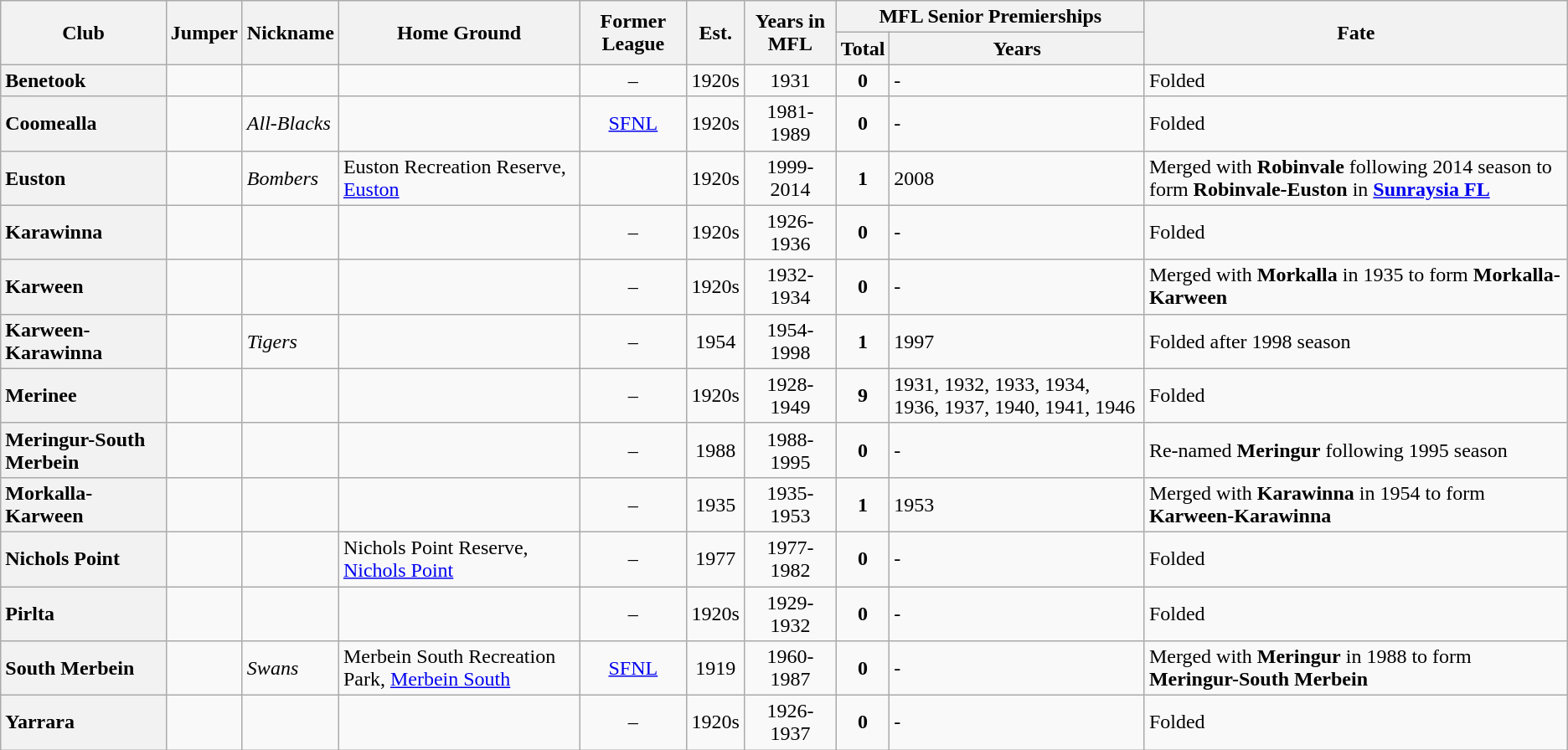<table class="wikitable sortable">
<tr>
<th rowspan="2">Club</th>
<th rowspan="2">Jumper</th>
<th rowspan="2">Nickname</th>
<th rowspan="2">Home Ground</th>
<th rowspan="2">Former League</th>
<th rowspan="2">Est.</th>
<th rowspan="2">Years in MFL</th>
<th colspan="2">MFL Senior Premierships</th>
<th rowspan="2">Fate</th>
</tr>
<tr>
<th>Total</th>
<th>Years</th>
</tr>
<tr>
<th style="text-align:left">Benetook</th>
<td></td>
<td></td>
<td></td>
<td align="center">–</td>
<td align="center">1920s</td>
<td align="center">1931</td>
<td align="center"><strong>0</strong></td>
<td>-</td>
<td>Folded</td>
</tr>
<tr>
<th style="text-align:left">Coomealla</th>
<td></td>
<td><em>All-Blacks</em></td>
<td></td>
<td align="center"><a href='#'>SFNL</a></td>
<td align="center">1920s</td>
<td align="center">1981-1989</td>
<td align="center"><strong>0</strong></td>
<td>-</td>
<td>Folded</td>
</tr>
<tr>
<th style="text-align:left">Euston</th>
<td></td>
<td><em>Bombers</em></td>
<td>Euston Recreation Reserve, <a href='#'>Euston</a></td>
<td align="center"></td>
<td align="center">1920s</td>
<td align="center">1999-2014</td>
<td align="center"><strong>1</strong></td>
<td>2008</td>
<td>Merged with <strong>Robinvale</strong> following 2014 season to form <strong>Robinvale-Euston</strong> in <a href='#'><strong>Sunraysia FL</strong></a></td>
</tr>
<tr>
<th style="text-align:left">Karawinna</th>
<td></td>
<td></td>
<td></td>
<td align="center">–</td>
<td align="center">1920s</td>
<td align="center">1926-1936</td>
<td align="center"><strong>0</strong></td>
<td>-</td>
<td>Folded</td>
</tr>
<tr>
<th style="text-align:left">Karween</th>
<td></td>
<td></td>
<td></td>
<td align="center">–</td>
<td align="center">1920s</td>
<td align="center">1932-1934</td>
<td align="center"><strong>0</strong></td>
<td>-</td>
<td>Merged with <strong>Morkalla</strong> in 1935 to form <strong>Morkalla-Karween</strong></td>
</tr>
<tr>
<th style="text-align:left">Karween-Karawinna</th>
<td></td>
<td><em>Tigers</em></td>
<td></td>
<td align="center">–</td>
<td align="center">1954</td>
<td align="center">1954-1998</td>
<td align="center"><strong>1</strong></td>
<td>1997</td>
<td>Folded after 1998 season</td>
</tr>
<tr>
<th style="text-align:left">Merinee</th>
<td></td>
<td></td>
<td></td>
<td align="center">–</td>
<td align="center">1920s</td>
<td align="center">1928-1949</td>
<td align="center"><strong>9</strong></td>
<td>1931, 1932, 1933, 1934, 1936, 1937, 1940, 1941, 1946</td>
<td>Folded</td>
</tr>
<tr>
<th style="text-align:left">Meringur-South Merbein</th>
<td></td>
<td></td>
<td></td>
<td align="center">–</td>
<td align="center">1988</td>
<td align="center">1988-1995</td>
<td align="center"><strong>0</strong></td>
<td>-</td>
<td>Re-named <strong>Meringur</strong> following 1995 season</td>
</tr>
<tr>
<th style="text-align:left">Morkalla-Karween</th>
<td></td>
<td></td>
<td></td>
<td align="center">–</td>
<td align="center">1935</td>
<td align="center">1935-1953</td>
<td align="center"><strong>1</strong></td>
<td>1953</td>
<td>Merged with <strong>Karawinna</strong> in 1954 to form <strong>Karween-Karawinna</strong></td>
</tr>
<tr>
<th style="text-align:left">Nichols Point</th>
<td></td>
<td></td>
<td>Nichols Point Reserve, <a href='#'>Nichols Point</a></td>
<td align="center">–</td>
<td align="center">1977</td>
<td align="center">1977-1982</td>
<td align="center"><strong>0</strong></td>
<td>-</td>
<td>Folded</td>
</tr>
<tr>
<th style="text-align:left">Pirlta</th>
<td></td>
<td></td>
<td></td>
<td align="center">–</td>
<td align="center">1920s</td>
<td align="center">1929-1932</td>
<td align="center"><strong>0</strong></td>
<td>-</td>
<td>Folded</td>
</tr>
<tr>
<th style="text-align:left">South Merbein</th>
<td></td>
<td><em>Swans</em></td>
<td>Merbein South Recreation Park, <a href='#'>Merbein South</a></td>
<td align="center"><a href='#'>SFNL</a></td>
<td align="center">1919</td>
<td align="center">1960-1987</td>
<td align="center"><strong>0</strong></td>
<td>-</td>
<td>Merged with <strong>Meringur</strong> in 1988 to form <strong>Meringur-South Merbein</strong></td>
</tr>
<tr>
<th style="text-align:left">Yarrara</th>
<td></td>
<td></td>
<td></td>
<td align="center">–</td>
<td align="center">1920s</td>
<td align="center">1926-1937</td>
<td align="center"><strong>0</strong></td>
<td>-</td>
<td>Folded</td>
</tr>
</table>
